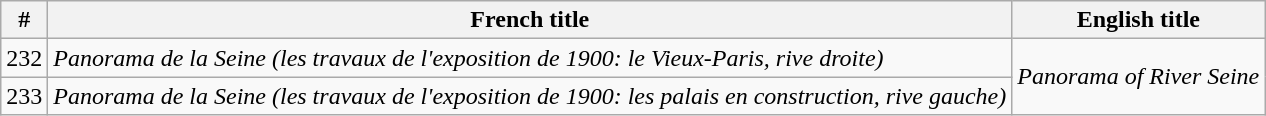<table class="wikitable">
<tr>
<th>#</th>
<th>French title</th>
<th>English title</th>
</tr>
<tr>
<td>232</td>
<td><em>Panorama de la Seine (les travaux de l'exposition de 1900: le Vieux-Paris, rive droite)</em></td>
<td rowspan="2"><em>Panorama of River Seine</em></td>
</tr>
<tr>
<td>233</td>
<td><em>Panorama de la Seine (les travaux de l'exposition de 1900: les palais en construction, rive gauche)</em></td>
</tr>
</table>
